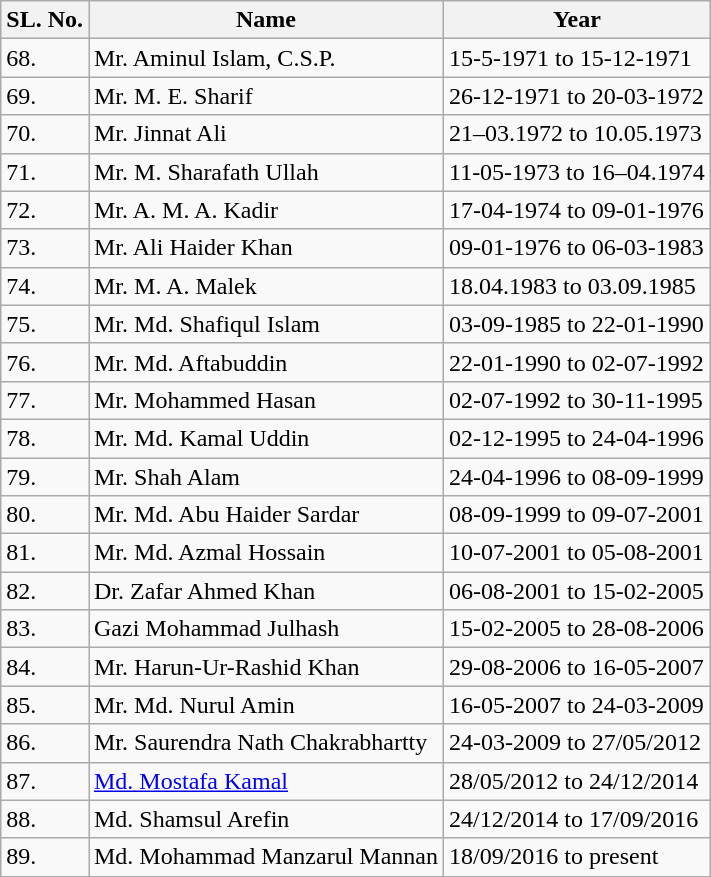<table class="wikitable">
<tr>
<th>SL. No.</th>
<th>Name</th>
<th>Year</th>
</tr>
<tr>
<td>68.</td>
<td>Mr. Aminul Islam, C.S.P.</td>
<td>15-5-1971 to 15-12-1971</td>
</tr>
<tr>
<td>69.</td>
<td>Mr. M. E. Sharif</td>
<td>26-12-1971 to 20-03-1972</td>
</tr>
<tr>
<td>70.</td>
<td>Mr. Jinnat Ali</td>
<td>21–03.1972 to 10.05.1973</td>
</tr>
<tr>
<td>71.</td>
<td>Mr. M. Sharafath Ullah</td>
<td>11-05-1973 to 16–04.1974</td>
</tr>
<tr>
<td>72.</td>
<td>Mr. A. M. A. Kadir</td>
<td>17-04-1974 to 09-01-1976</td>
</tr>
<tr>
<td>73.</td>
<td>Mr. Ali Haider Khan</td>
<td>09-01-1976 to 06-03-1983</td>
</tr>
<tr>
<td>74.</td>
<td>Mr. M. A. Malek</td>
<td>18.04.1983 to 03.09.1985</td>
</tr>
<tr>
<td>75.</td>
<td>Mr. Md. Shafiqul Islam</td>
<td>03-09-1985 to 22-01-1990</td>
</tr>
<tr>
<td>76.</td>
<td>Mr. Md. Aftabuddin</td>
<td>22-01-1990 to 02-07-1992</td>
</tr>
<tr>
<td>77.</td>
<td>Mr. Mohammed Hasan</td>
<td>02-07-1992 to 30-11-1995</td>
</tr>
<tr>
<td>78.</td>
<td>Mr. Md. Kamal Uddin</td>
<td>02-12-1995 to 24-04-1996</td>
</tr>
<tr>
<td>79.</td>
<td>Mr. Shah Alam</td>
<td>24-04-1996 to 08-09-1999</td>
</tr>
<tr>
<td>80.</td>
<td>Mr. Md. Abu Haider Sardar</td>
<td>08-09-1999 to 09-07-2001</td>
</tr>
<tr>
<td>81.</td>
<td>Mr. Md. Azmal Hossain</td>
<td>10-07-2001 to 05-08-2001</td>
</tr>
<tr>
<td>82.</td>
<td>Dr. Zafar Ahmed Khan</td>
<td>06-08-2001 to 15-02-2005</td>
</tr>
<tr>
<td>83.</td>
<td>Gazi Mohammad Julhash</td>
<td>15-02-2005 to 28-08-2006</td>
</tr>
<tr>
<td>84.</td>
<td>Mr. Harun-Ur-Rashid Khan</td>
<td>29-08-2006 to 16-05-2007</td>
</tr>
<tr>
<td>85.</td>
<td>Mr. Md. Nurul Amin</td>
<td>16-05-2007 to 24-03-2009</td>
</tr>
<tr>
<td>86.</td>
<td>Mr. Saurendra Nath Chakrabhartty</td>
<td>24-03-2009 to 27/05/2012</td>
</tr>
<tr>
<td>87.</td>
<td><a href='#'>Md. Mostafa Kamal</a></td>
<td>28/05/2012 to 24/12/2014</td>
</tr>
<tr>
<td>88.</td>
<td>Md. Shamsul Arefin</td>
<td>24/12/2014 to 17/09/2016</td>
</tr>
<tr>
<td>89.</td>
<td>Md. Mohammad Manzarul Mannan</td>
<td>18/09/2016 to present</td>
</tr>
</table>
